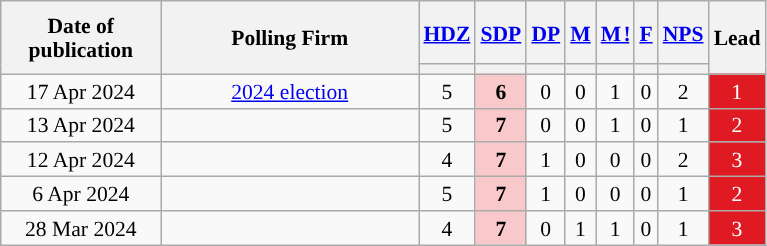<table class="wikitable sortable" style="text-align:center; font-size:90%; line-height:16px;">
<tr style="height:42px;">
<th style="width:100px;" rowspan="2">Date of publication</th>
<th style="width:165px;" rowspan="2">Polling Firm</th>
<th><a href='#'>HDZ</a></th>
<th><a href='#'>SDP</a></th>
<th><a href='#'>DP</a></th>
<th><a href='#'>M</a></th>
<th style="letter-spacing:-1px;"><a href='#'>M !</a></th>
<th><a href='#'>F</a></th>
<th><a href='#'>NPS</a></th>
<th class="unsortable" style="width:20px;" rowspan="2">Lead</th>
</tr>
<tr>
<th style="color:inherit;background:"></th>
<th data-sort-type="number" style="color:inherit;background:"></th>
<th style="color:inherit;background:"></th>
<th style="color:inherit;background:"></th>
<th style="color:inherit;background:"></th>
<th style="color:inherit;background:"></th>
<th style="color:inherit;background:"></th>
</tr>
<tr>
<td>17 Apr 2024</td>
<td><a href='#'>2024 election</a></td>
<td>5</td>
<td style="background:#F9C8CA"><strong>6</strong></td>
<td>0</td>
<td>0</td>
<td>1</td>
<td>0</td>
<td>2</td>
<td style="background:#DF1A22; color: white">1</td>
</tr>
<tr>
<td>13 Apr 2024</td>
<td></td>
<td>5</td>
<td style="background:#F9C8CA"><strong>7</strong></td>
<td>0</td>
<td>0</td>
<td>1</td>
<td>0</td>
<td>1</td>
<td style="background:#DF1A22; color: white">2</td>
</tr>
<tr>
<td>12 Apr 2024</td>
<td></td>
<td>4</td>
<td style="background:#F9C8CA"><strong>7</strong></td>
<td>1</td>
<td>0</td>
<td>0</td>
<td>0</td>
<td>2</td>
<td style="background:#DF1A22; color: white">3</td>
</tr>
<tr>
<td>6 Apr 2024</td>
<td></td>
<td>5</td>
<td style="background:#F9C8CA"><strong>7</strong></td>
<td>1</td>
<td>0</td>
<td>0</td>
<td>0</td>
<td>1</td>
<td style="background:#DF1A22; color: white">2</td>
</tr>
<tr>
<td>28 Mar 2024</td>
<td></td>
<td>4</td>
<td style="background:#F9C8CA"><strong>7</strong></td>
<td>0</td>
<td>1</td>
<td>1</td>
<td>0</td>
<td>1</td>
<td style="background:#DF1A22; color:white;">3</td>
</tr>
</table>
